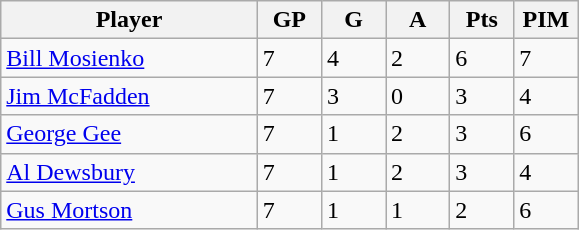<table class="wikitable">
<tr>
<th bgcolor="#DDDDFF" width="40%">Player</th>
<th bgcolor="#DDDDFF" width="10%">GP</th>
<th bgcolor="#DDDDFF" width="10%">G</th>
<th bgcolor="#DDDDFF" width="10%">A</th>
<th bgcolor="#DDDDFF" width="10%">Pts</th>
<th bgcolor="#DDDDFF" width="10%">PIM</th>
</tr>
<tr>
<td><a href='#'>Bill Mosienko</a></td>
<td>7</td>
<td>4</td>
<td>2</td>
<td>6</td>
<td>7</td>
</tr>
<tr>
<td><a href='#'>Jim McFadden</a></td>
<td>7</td>
<td>3</td>
<td>0</td>
<td>3</td>
<td>4</td>
</tr>
<tr>
<td><a href='#'>George Gee</a></td>
<td>7</td>
<td>1</td>
<td>2</td>
<td>3</td>
<td>6</td>
</tr>
<tr>
<td><a href='#'>Al Dewsbury</a></td>
<td>7</td>
<td>1</td>
<td>2</td>
<td>3</td>
<td>4</td>
</tr>
<tr>
<td><a href='#'>Gus Mortson</a></td>
<td>7</td>
<td>1</td>
<td>1</td>
<td>2</td>
<td>6</td>
</tr>
</table>
